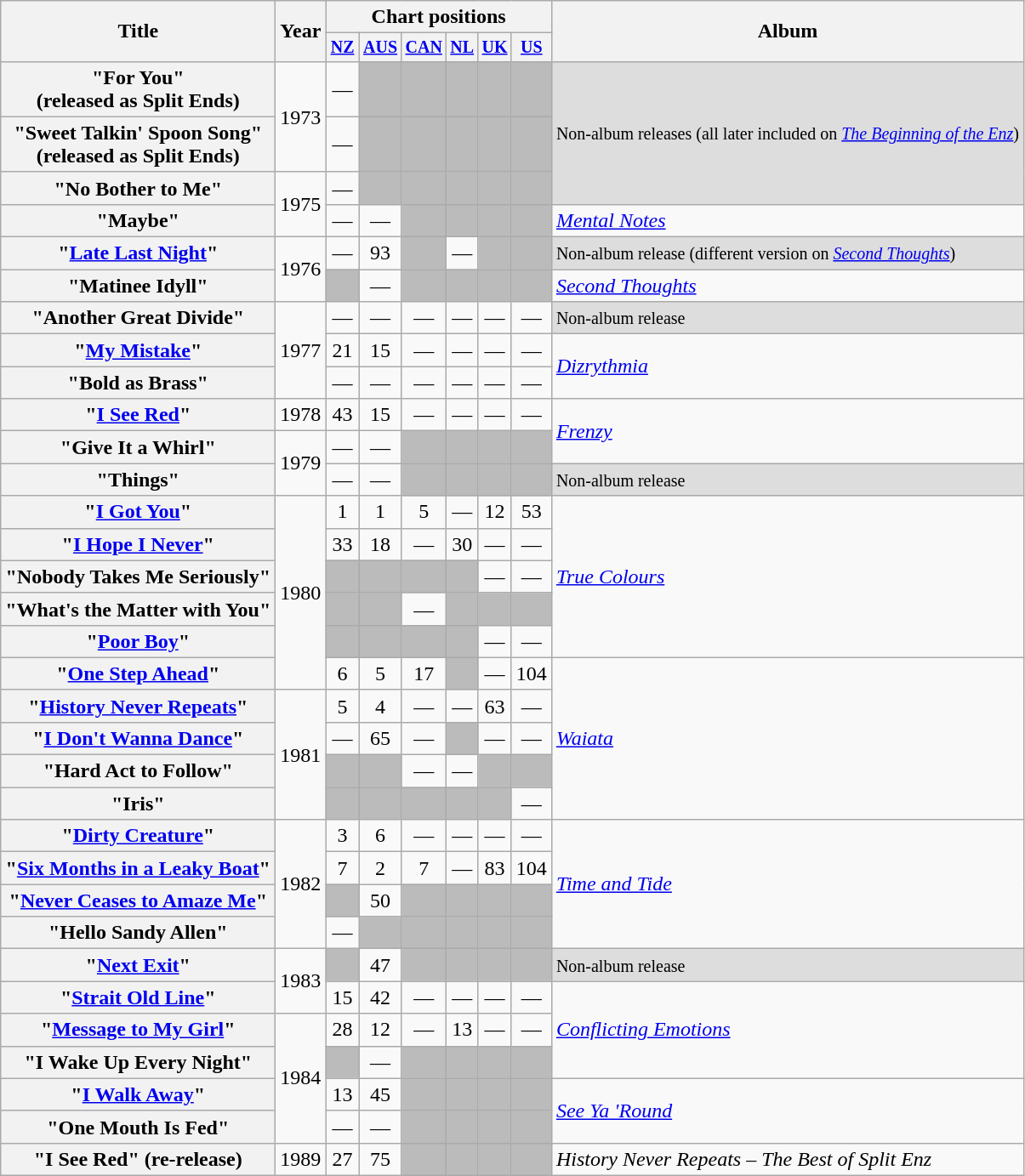<table class="wikitable plainrowheaders">
<tr>
<th rowspan="2">Title</th>
<th rowspan="2">Year</th>
<th colspan="6">Chart positions</th>
<th rowspan="2">Album</th>
</tr>
<tr style="font-size:smaller;">
<th width="20"><a href='#'>NZ</a><br></th>
<th width="20"><a href='#'>AUS</a><br></th>
<th width="20"><a href='#'>CAN</a></th>
<th><a href='#'>NL</a></th>
<th width="20"><a href='#'>UK</a><br></th>
<th width="20"><a href='#'>US</a><br></th>
</tr>
<tr align=center>
<th scope="row">"For You" <br>(released as Split Ends)</th>
<td rowspan=2>1973</td>
<td>—</td>
<td style="background:#bbb;"></td>
<td style="background:#bbb;"></td>
<td style="background:#bbb;"></td>
<td style="background:#bbb;"></td>
<td style="background:#bbb;"></td>
<td style="background:#ddd;" align=left rowspan=3><small>Non-album releases (all later included on <em><a href='#'>The Beginning of the Enz</a></em>)</small></td>
</tr>
<tr align=center>
<th scope="row">"Sweet Talkin' Spoon Song" <br>(released as Split Ends)</th>
<td>—</td>
<td style="background:#bbb;"></td>
<td style="background:#bbb;"></td>
<td style="background:#bbb;"></td>
<td style="background:#bbb;"></td>
<td style="background:#bbb;"></td>
</tr>
<tr align=center>
<th scope="row">"No Bother to Me"</th>
<td rowspan=2>1975</td>
<td>—</td>
<td style="background:#bbb;"></td>
<td style="background:#bbb;"></td>
<td style="background:#bbb;"></td>
<td style="background:#bbb;"></td>
<td style="background:#bbb;"></td>
</tr>
<tr align=center>
<th scope="row">"Maybe"</th>
<td>—</td>
<td>—</td>
<td style="background:#bbb;"></td>
<td style="background:#bbb;"></td>
<td style="background:#bbb;"></td>
<td style="background:#bbb;"></td>
<td align=left><em><a href='#'>Mental Notes</a></em></td>
</tr>
<tr align=center>
<th scope="row">"<a href='#'>Late Last Night</a>"</th>
<td rowspan=2>1976</td>
<td>—</td>
<td>93</td>
<td style="background:#bbb;"></td>
<td>—</td>
<td style="background:#bbb;"></td>
<td style="background:#bbb;"></td>
<td style="background:#ddd;" align=left><small>Non-album release (different version on <em><a href='#'>Second Thoughts</a></em>)</small></td>
</tr>
<tr align=center>
<th scope="row">"Matinee Idyll"</th>
<td style="background:#bbb;"></td>
<td>—</td>
<td style="background:#bbb;"></td>
<td style="background:#bbb;"></td>
<td style="background:#bbb;"></td>
<td style="background:#bbb;"></td>
<td align=left><em><a href='#'>Second Thoughts</a></em></td>
</tr>
<tr align=center>
<th scope="row">"Another Great Divide"</th>
<td rowspan=3>1977</td>
<td>—</td>
<td>—</td>
<td>—</td>
<td>—</td>
<td>—</td>
<td>—</td>
<td style="background:#ddd;" align=left><small>Non-album release</small></td>
</tr>
<tr align=center>
<th scope="row">"<a href='#'>My Mistake</a>"</th>
<td>21</td>
<td>15</td>
<td>—</td>
<td>—</td>
<td>—</td>
<td>—</td>
<td align=left rowspan=2><em><a href='#'>Dizrythmia</a></em></td>
</tr>
<tr align=center>
<th scope="row">"Bold as Brass"</th>
<td>—</td>
<td>—</td>
<td>—</td>
<td>—</td>
<td>—</td>
<td>—</td>
</tr>
<tr align=center>
<th scope="row">"<a href='#'>I See Red</a>"</th>
<td>1978</td>
<td>43</td>
<td>15</td>
<td>—</td>
<td>—</td>
<td>—</td>
<td>—</td>
<td align=left rowspan=2><em><a href='#'>Frenzy</a></em></td>
</tr>
<tr align=center>
<th scope="row">"Give It a Whirl"</th>
<td rowspan=2>1979</td>
<td>—</td>
<td>—</td>
<td style="background:#bbb;"></td>
<td style="background:#bbb;"></td>
<td style="background:#bbb;"></td>
<td style="background:#bbb;"></td>
</tr>
<tr align=center>
<th scope="row">"Things"</th>
<td>—</td>
<td>—</td>
<td style="background:#bbb;"></td>
<td style="background:#bbb;"></td>
<td style="background:#bbb;"></td>
<td style="background:#bbb;"></td>
<td style="background:#ddd;" align=left><small>Non-album release</small></td>
</tr>
<tr align=center>
<th scope="row">"<a href='#'>I Got You</a>"</th>
<td rowspan=6>1980</td>
<td>1</td>
<td>1</td>
<td>5</td>
<td>—</td>
<td>12</td>
<td>53</td>
<td align=left rowspan=5><em><a href='#'>True Colours</a></em></td>
</tr>
<tr align=center>
<th scope="row">"<a href='#'>I Hope I Never</a>"</th>
<td>33</td>
<td>18</td>
<td>—</td>
<td>30</td>
<td>—</td>
<td>—</td>
</tr>
<tr align=center>
<th scope="row">"Nobody Takes Me Seriously"</th>
<td style="background:#bbb;"></td>
<td style="background:#bbb;"></td>
<td style="background:#bbb;"></td>
<td style="background:#bbb;"></td>
<td>—</td>
<td>—</td>
</tr>
<tr align=center>
<th scope="row">"What's the Matter with You"</th>
<td style="background:#bbb;"></td>
<td style="background:#bbb;"></td>
<td>—</td>
<td style="background:#bbb;"></td>
<td style="background:#bbb;"></td>
<td style="background:#bbb;"></td>
</tr>
<tr align=center>
<th scope="row">"<a href='#'>Poor Boy</a>"</th>
<td style="background:#bbb;"></td>
<td style="background:#bbb;"></td>
<td style="background:#bbb;"></td>
<td style="background:#bbb;"></td>
<td>—</td>
<td>—</td>
</tr>
<tr align=center>
<th scope="row">"<a href='#'>One Step Ahead</a>"</th>
<td>6</td>
<td>5</td>
<td>17</td>
<td style="background:#bbb;"></td>
<td>—</td>
<td>104</td>
<td align=left rowspan=5><em><a href='#'>Waiata</a></em></td>
</tr>
<tr align=center>
<th scope="row">"<a href='#'>History Never Repeats</a>"</th>
<td rowspan=4>1981</td>
<td>5</td>
<td>4</td>
<td>—</td>
<td>—</td>
<td>63</td>
<td>—</td>
</tr>
<tr align=center>
<th scope="row">"<a href='#'>I Don't Wanna Dance</a>"</th>
<td>—</td>
<td>65</td>
<td>—</td>
<td style="background:#bbb;"></td>
<td>—</td>
<td>—</td>
</tr>
<tr align=center>
<th scope="row">"Hard Act to Follow"</th>
<td style="background:#bbb;"></td>
<td style="background:#bbb;"></td>
<td>—</td>
<td>—</td>
<td style="background:#bbb;"></td>
<td style="background:#bbb;"></td>
</tr>
<tr align=center>
<th scope="row">"Iris"</th>
<td style="background:#bbb;"></td>
<td style="background:#bbb;"></td>
<td style="background:#bbb;"></td>
<td style="background:#bbb;"></td>
<td style="background:#bbb;"></td>
<td>—</td>
</tr>
<tr align=center>
<th scope="row">"<a href='#'>Dirty Creature</a>"</th>
<td rowspan=4>1982</td>
<td>3</td>
<td>6</td>
<td>—</td>
<td>—</td>
<td>—</td>
<td>—</td>
<td align=left rowspan=4><em><a href='#'>Time and Tide</a></em></td>
</tr>
<tr align=center>
<th scope="row">"<a href='#'>Six Months in a Leaky Boat</a>"</th>
<td>7</td>
<td>2</td>
<td>7</td>
<td>—</td>
<td>83</td>
<td>104</td>
</tr>
<tr align=center>
<th scope="row">"<a href='#'>Never Ceases to Amaze Me</a>"</th>
<td style="background:#bbb;"></td>
<td>50</td>
<td style="background:#bbb;"></td>
<td style="background:#bbb;"></td>
<td style="background:#bbb;"></td>
<td style="background:#bbb;"></td>
</tr>
<tr align=center>
<th scope="row">"Hello Sandy Allen"</th>
<td>—</td>
<td style="background:#bbb;"></td>
<td style="background:#bbb;"></td>
<td style="background:#bbb;"></td>
<td style="background:#bbb;"></td>
<td style="background:#bbb;"></td>
</tr>
<tr align=center>
<th scope="row">"<a href='#'>Next Exit</a>"</th>
<td rowspan=2>1983</td>
<td style="background:#bbb;"></td>
<td>47</td>
<td style="background:#bbb;"></td>
<td style="background:#bbb;"></td>
<td style="background:#bbb;"></td>
<td style="background:#bbb;"></td>
<td style="background:#ddd;" align=left><small>Non-album release</small></td>
</tr>
<tr align=center>
<th scope="row">"<a href='#'>Strait Old Line</a>"</th>
<td>15</td>
<td>42</td>
<td>—</td>
<td>—</td>
<td>—</td>
<td>—</td>
<td align=left rowspan=3><em><a href='#'>Conflicting Emotions</a></em></td>
</tr>
<tr align=center>
<th scope="row">"<a href='#'>Message to My Girl</a>"</th>
<td rowspan=4>1984</td>
<td>28</td>
<td>12</td>
<td>—</td>
<td>13</td>
<td>—</td>
<td>—</td>
</tr>
<tr align=center>
<th scope="row">"I Wake Up Every Night"</th>
<td style="background:#bbb;"></td>
<td>—</td>
<td style="background:#bbb;"></td>
<td style="background:#bbb;"></td>
<td style="background:#bbb;"></td>
<td style="background:#bbb;"></td>
</tr>
<tr align=center>
<th scope="row">"<a href='#'>I Walk Away</a>"</th>
<td>13</td>
<td>45</td>
<td style="background:#bbb;"></td>
<td style="background:#bbb;"></td>
<td style="background:#bbb;"></td>
<td style="background:#bbb;"></td>
<td align=left rowspan=2><em><a href='#'>See Ya 'Round</a></em></td>
</tr>
<tr align=center>
<th scope="row">"One Mouth Is Fed"</th>
<td>—</td>
<td>—</td>
<td style="background:#bbb;"></td>
<td style="background:#bbb;"></td>
<td style="background:#bbb;"></td>
<td style="background:#bbb;"></td>
</tr>
<tr align=center>
<th scope="row">"I See Red" (re-release)</th>
<td>1989</td>
<td>27</td>
<td>75</td>
<td style="background:#bbb;"></td>
<td style="background:#bbb;"></td>
<td style="background:#bbb;"></td>
<td style="background:#bbb;"></td>
<td align=left><em>History Never Repeats – The Best of Split Enz</em></td>
</tr>
</table>
